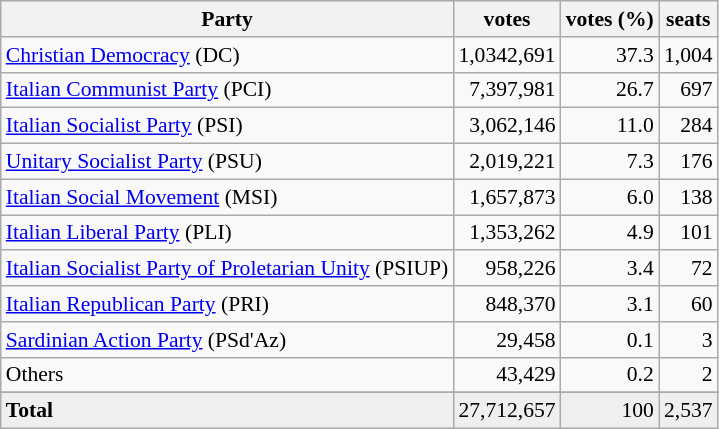<table class="wikitable" style="font-size: 90%;">
<tr bgcolor="EFEFEF">
<th>Party</th>
<th>votes</th>
<th>votes (%)</th>
<th>seats</th>
</tr>
<tr>
<td><a href='#'>Christian Democracy</a> (DC)</td>
<td align=right>1,0342,691</td>
<td align=right>37.3</td>
<td align=right>1,004</td>
</tr>
<tr>
<td><a href='#'>Italian Communist Party</a> (PCI)</td>
<td align=right>7,397,981</td>
<td align=right>26.7</td>
<td align=right>697</td>
</tr>
<tr>
<td><a href='#'>Italian Socialist Party</a> (PSI)</td>
<td align=right>3,062,146</td>
<td align=right>11.0</td>
<td align=right>284</td>
</tr>
<tr>
<td><a href='#'>Unitary Socialist Party</a> (PSU)</td>
<td align=right>2,019,221</td>
<td align=right>7.3</td>
<td align=right>176</td>
</tr>
<tr>
<td><a href='#'>Italian Social Movement</a> (MSI)</td>
<td align=right>1,657,873</td>
<td align=right>6.0</td>
<td align=right>138</td>
</tr>
<tr>
<td><a href='#'>Italian Liberal Party</a> (PLI)</td>
<td align=right>1,353,262</td>
<td align=right>4.9</td>
<td align=right>101</td>
</tr>
<tr>
<td><a href='#'>Italian Socialist Party of Proletarian Unity</a> (PSIUP)</td>
<td align=right>958,226</td>
<td align=right>3.4</td>
<td align=right>72</td>
</tr>
<tr>
<td><a href='#'>Italian Republican Party</a> (PRI)</td>
<td align=right>848,370</td>
<td align=right>3.1</td>
<td align=right>60</td>
</tr>
<tr>
<td><a href='#'>Sardinian Action Party</a> (PSd'Az)</td>
<td align=right>29,458</td>
<td align=right>0.1</td>
<td align=right>3</td>
</tr>
<tr>
<td>Others</td>
<td align=right>43,429</td>
<td align=right>0.2</td>
<td align=right>2</td>
</tr>
<tr>
</tr>
<tr bgcolor="EFEFEF">
<td align=left><strong>Total</strong></td>
<td align=right>27,712,657</td>
<td align=right>100</td>
<td align=right>2,537</td>
</tr>
</table>
